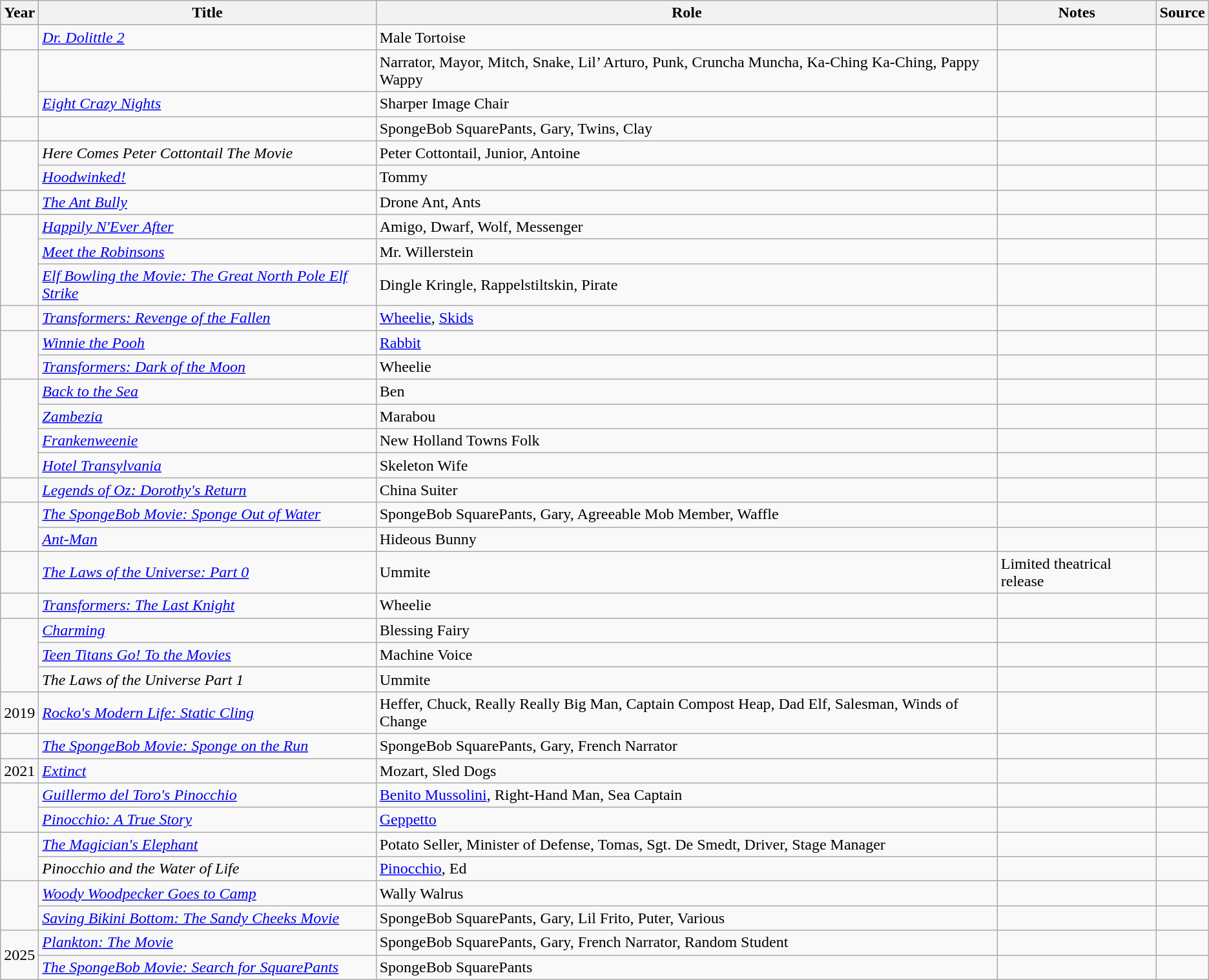<table class="wikitable sortable plainrowheaders">
<tr>
<th>Year </th>
<th>Title</th>
<th>Role </th>
<th class="unsortable">Notes</th>
<th class="unsortable">Source</th>
</tr>
<tr>
<td></td>
<td><em><a href='#'>Dr. Dolittle 2</a></em></td>
<td>Male Tortoise</td>
<td></td>
<td></td>
</tr>
<tr>
<td rowspan="2"></td>
<td><em></em></td>
<td>Narrator, Mayor, Mitch, Snake, Lil’ Arturo, Punk, Cruncha Muncha, Ka-Ching Ka-Ching, Pappy Wappy</td>
<td></td>
<td></td>
</tr>
<tr>
<td><em><a href='#'>Eight Crazy Nights</a></em></td>
<td>Sharper Image Chair</td>
<td></td>
<td></td>
</tr>
<tr>
<td></td>
<td><em></em></td>
<td>SpongeBob SquarePants, Gary, Twins, Clay</td>
<td></td>
<td></td>
</tr>
<tr>
<td rowspan="2"></td>
<td><em>Here Comes Peter Cottontail The Movie</em></td>
<td>Peter Cottontail, Junior, Antoine</td>
<td></td>
<td></td>
</tr>
<tr>
<td><em><a href='#'>Hoodwinked!</a></em></td>
<td>Tommy</td>
<td></td>
<td></td>
</tr>
<tr>
<td></td>
<td><em><a href='#'>The Ant Bully</a></em></td>
<td>Drone Ant, Ants</td>
<td></td>
<td></td>
</tr>
<tr>
<td rowspan="3"></td>
<td><em><a href='#'>Happily N'Ever After</a></em></td>
<td>Amigo, Dwarf, Wolf, Messenger</td>
<td></td>
<td></td>
</tr>
<tr>
<td><em><a href='#'>Meet the Robinsons</a></em></td>
<td>Mr. Willerstein</td>
<td></td>
<td></td>
</tr>
<tr>
<td><em><a href='#'>Elf Bowling the Movie: The Great North Pole Elf Strike</a></em></td>
<td>Dingle Kringle, Rappelstiltskin, Pirate</td>
<td></td>
<td></td>
</tr>
<tr>
<td></td>
<td><em><a href='#'>Transformers: Revenge of the Fallen</a></em></td>
<td><a href='#'>Wheelie</a>, <a href='#'>Skids</a></td>
<td></td>
<td></td>
</tr>
<tr>
<td rowspan="2"></td>
<td><em><a href='#'>Winnie the Pooh</a></em></td>
<td><a href='#'>Rabbit</a></td>
<td></td>
<td></td>
</tr>
<tr>
<td><em><a href='#'>Transformers: Dark of the Moon</a></em></td>
<td>Wheelie</td>
<td></td>
<td></td>
</tr>
<tr>
<td rowspan="4"></td>
<td><em><a href='#'>Back to the Sea</a></em></td>
<td>Ben</td>
<td></td>
<td></td>
</tr>
<tr>
<td><em><a href='#'>Zambezia</a></em></td>
<td>Marabou</td>
<td></td>
<td></td>
</tr>
<tr>
<td><em><a href='#'>Frankenweenie</a></em></td>
<td>New Holland Towns Folk</td>
<td></td>
<td></td>
</tr>
<tr>
<td><em><a href='#'>Hotel Transylvania</a></em></td>
<td>Skeleton Wife</td>
<td></td>
<td></td>
</tr>
<tr>
<td></td>
<td><em><a href='#'>Legends of Oz: Dorothy's Return</a></em></td>
<td>China Suiter</td>
<td></td>
<td></td>
</tr>
<tr>
<td rowspan="2"></td>
<td><em><a href='#'>The SpongeBob Movie: Sponge Out of Water</a></em></td>
<td>SpongeBob SquarePants, Gary, Agreeable Mob Member, Waffle</td>
<td></td>
<td></td>
</tr>
<tr>
<td><em><a href='#'>Ant-Man</a></em></td>
<td>Hideous Bunny</td>
<td></td>
<td></td>
</tr>
<tr>
<td></td>
<td><em><a href='#'>The Laws of the Universe: Part 0</a></em></td>
<td>Ummite</td>
<td>Limited theatrical release</td>
<td></td>
</tr>
<tr>
<td></td>
<td><em><a href='#'>Transformers: The Last Knight</a></em></td>
<td>Wheelie</td>
<td></td>
<td></td>
</tr>
<tr>
<td rowspan="3"></td>
<td><em><a href='#'>Charming</a></em></td>
<td>Blessing Fairy</td>
<td></td>
<td></td>
</tr>
<tr>
<td><em><a href='#'>Teen Titans Go! To the Movies</a></em></td>
<td>Machine Voice</td>
<td></td>
<td></td>
</tr>
<tr>
<td><em>The Laws of the Universe Part 1</em></td>
<td>Ummite</td>
<td></td>
<td></td>
</tr>
<tr>
<td>2019</td>
<td><em><a href='#'>Rocko's Modern Life: Static Cling</a></em></td>
<td>Heffer, Chuck, Really Really Big Man, Captain Compost Heap, Dad Elf, Salesman, Winds of Change</td>
<td></td>
<td></td>
</tr>
<tr>
<td></td>
<td><em><a href='#'>The SpongeBob Movie: Sponge on the Run</a></em></td>
<td>SpongeBob SquarePants, Gary, French Narrator</td>
<td></td>
<td></td>
</tr>
<tr>
<td>2021</td>
<td><em><a href='#'>Extinct</a></em></td>
<td>Mozart, Sled Dogs</td>
<td></td>
<td></td>
</tr>
<tr>
<td rowspan="2"></td>
<td><em><a href='#'>Guillermo del Toro's Pinocchio</a></em></td>
<td><a href='#'>Benito Mussolini</a>, Right-Hand Man, Sea Captain</td>
<td></td>
<td></td>
</tr>
<tr>
<td><em><a href='#'>Pinocchio: A True Story</a></em></td>
<td><a href='#'>Geppetto</a></td>
<td></td>
<td></td>
</tr>
<tr>
<td rowspan="2"></td>
<td><em><a href='#'>The Magician's Elephant</a></em></td>
<td>Potato Seller, Minister of Defense, Tomas, Sgt. De Smedt, Driver, Stage Manager</td>
<td></td>
<td></td>
</tr>
<tr>
<td><em>Pinocchio and the Water of Life</em></td>
<td><a href='#'>Pinocchio</a>, Ed</td>
<td></td>
<td></td>
</tr>
<tr>
<td rowspan="2"></td>
<td><em><a href='#'>Woody Woodpecker Goes to Camp</a></em></td>
<td>Wally Walrus</td>
<td></td>
<td></td>
</tr>
<tr>
<td><em><a href='#'>Saving Bikini Bottom: The Sandy Cheeks Movie</a></em></td>
<td>SpongeBob SquarePants, Gary, Lil Frito, Puter, Various</td>
<td></td>
<td></td>
</tr>
<tr>
<td Rowspan="2">2025</td>
<td><em><a href='#'>Plankton: The Movie</a></em></td>
<td>SpongeBob SquarePants, Gary, French Narrator, Random Student</td>
<td></td>
<td></td>
</tr>
<tr>
<td><em><a href='#'>The SpongeBob Movie: Search for SquarePants</a></em></td>
<td>SpongeBob SquarePants</td>
<td></td>
<td></td>
</tr>
</table>
